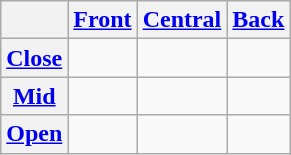<table class="wikitable">
<tr>
<th> </th>
<th><a href='#'>Front</a></th>
<th><a href='#'>Central</a></th>
<th><a href='#'>Back</a></th>
</tr>
<tr align=center>
<th><a href='#'>Close</a></th>
<td></td>
<td></td>
<td></td>
</tr>
<tr align=center>
<th><a href='#'>Mid</a></th>
<td></td>
<td></td>
<td></td>
</tr>
<tr align=center>
<th><a href='#'>Open</a></th>
<td></td>
<td></td>
<td></td>
</tr>
</table>
